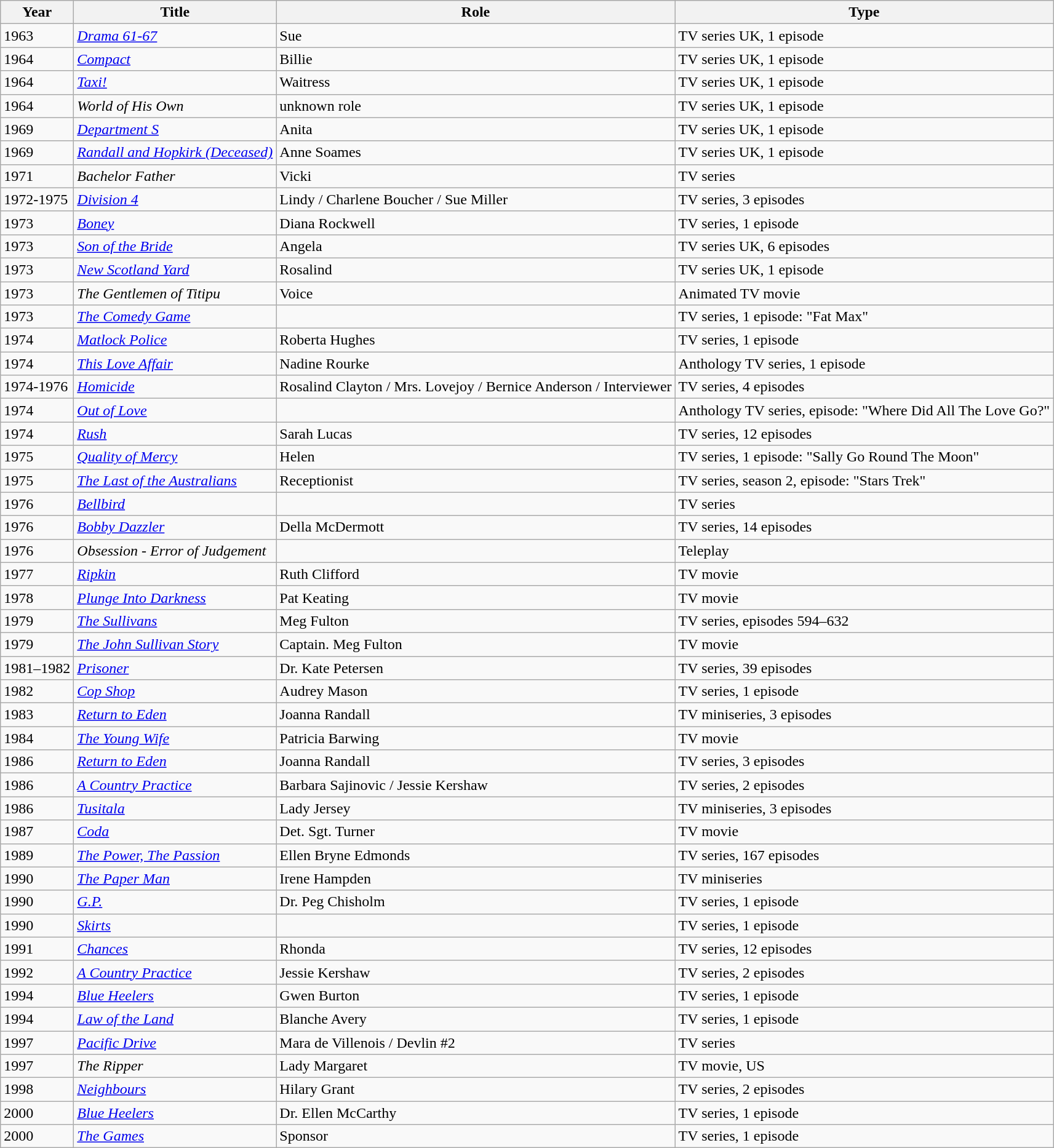<table class="wikitable">
<tr>
<th>Year</th>
<th>Title</th>
<th>Role</th>
<th>Type</th>
</tr>
<tr>
<td>1963</td>
<td><em><a href='#'>Drama 61-67</a></em></td>
<td>Sue</td>
<td>TV series UK, 1 episode</td>
</tr>
<tr>
<td>1964</td>
<td><em><a href='#'>Compact</a></em></td>
<td>Billie</td>
<td>TV series UK, 1 episode</td>
</tr>
<tr>
<td>1964</td>
<td><em><a href='#'>Taxi!</a></em></td>
<td>Waitress</td>
<td>TV series UK, 1 episode</td>
</tr>
<tr>
<td>1964</td>
<td><em>World of His Own</em></td>
<td>unknown role</td>
<td>TV series UK, 1 episode</td>
</tr>
<tr>
<td>1969</td>
<td><em><a href='#'>Department S</a></em></td>
<td>Anita</td>
<td>TV series UK, 1 episode</td>
</tr>
<tr>
<td>1969</td>
<td><em><a href='#'>Randall and Hopkirk (Deceased)</a></em></td>
<td>Anne Soames</td>
<td>TV series UK, 1 episode</td>
</tr>
<tr>
<td>1971</td>
<td><em>Bachelor Father</em></td>
<td>Vicki</td>
<td>TV series</td>
</tr>
<tr>
<td>1972-1975</td>
<td><em><a href='#'>Division 4</a></em></td>
<td>Lindy / Charlene Boucher / Sue Miller</td>
<td>TV series, 3 episodes</td>
</tr>
<tr>
<td>1973</td>
<td><em><a href='#'>Boney</a></em></td>
<td>Diana Rockwell</td>
<td>TV series, 1 episode</td>
</tr>
<tr>
<td>1973</td>
<td><em><a href='#'>Son of the Bride</a></em></td>
<td>Angela</td>
<td>TV series UK, 6 episodes</td>
</tr>
<tr>
<td>1973</td>
<td><em><a href='#'>New Scotland Yard</a></em></td>
<td>Rosalind</td>
<td>TV series UK, 1 episode</td>
</tr>
<tr>
<td>1973</td>
<td><em>The Gentlemen of Titipu</em></td>
<td>Voice</td>
<td>Animated TV movie</td>
</tr>
<tr>
<td>1973</td>
<td><em><a href='#'>The Comedy Game</a></em></td>
<td></td>
<td>TV series, 1 episode: "Fat Max"</td>
</tr>
<tr>
<td>1974</td>
<td><em><a href='#'>Matlock Police</a></em></td>
<td>Roberta Hughes</td>
<td>TV series, 1 episode</td>
</tr>
<tr>
<td>1974</td>
<td><em><a href='#'>This Love Affair</a></em></td>
<td>Nadine Rourke</td>
<td>Anthology TV series, 1 episode</td>
</tr>
<tr>
<td>1974-1976</td>
<td><em><a href='#'>Homicide</a></em></td>
<td>Rosalind Clayton / Mrs. Lovejoy / Bernice Anderson / Interviewer</td>
<td>TV series, 4 episodes</td>
</tr>
<tr>
<td>1974</td>
<td><em><a href='#'>Out of Love</a></em></td>
<td></td>
<td>Anthology TV series, episode: "Where Did All The Love Go?"</td>
</tr>
<tr>
<td>1974</td>
<td><em><a href='#'>Rush</a></em></td>
<td>Sarah Lucas</td>
<td>TV series, 12 episodes</td>
</tr>
<tr>
<td>1975</td>
<td><em><a href='#'>Quality of Mercy</a></em></td>
<td>Helen</td>
<td>TV series, 1 episode: "Sally Go Round The Moon"</td>
</tr>
<tr>
<td>1975</td>
<td><em><a href='#'>The Last of the Australians</a></em></td>
<td>Receptionist</td>
<td>TV series, season 2, episode: "Stars Trek"</td>
</tr>
<tr>
<td>1976</td>
<td><em><a href='#'>Bellbird</a></em></td>
<td></td>
<td>TV series</td>
</tr>
<tr>
<td>1976</td>
<td><em><a href='#'>Bobby Dazzler</a></em></td>
<td>Della McDermott</td>
<td>TV series, 14 episodes</td>
</tr>
<tr>
<td>1976</td>
<td><em>Obsession - Error of Judgement</em></td>
<td></td>
<td>Teleplay</td>
</tr>
<tr>
<td>1977</td>
<td><em><a href='#'>Ripkin</a></em></td>
<td>Ruth Clifford</td>
<td>TV movie</td>
</tr>
<tr>
<td>1978</td>
<td><em><a href='#'>Plunge Into Darkness</a></em></td>
<td>Pat Keating</td>
<td>TV movie</td>
</tr>
<tr>
<td>1979</td>
<td><em><a href='#'>The Sullivans</a></em></td>
<td>Meg Fulton</td>
<td>TV series, episodes 594–632</td>
</tr>
<tr>
<td>1979</td>
<td><em><a href='#'>The John Sullivan Story</a></em></td>
<td>Captain. Meg Fulton</td>
<td>TV movie</td>
</tr>
<tr>
<td>1981–1982</td>
<td><em><a href='#'>Prisoner</a></em></td>
<td>Dr. Kate Petersen</td>
<td>TV series, 39 episodes</td>
</tr>
<tr>
<td>1982</td>
<td><em><a href='#'>Cop Shop</a></em></td>
<td>Audrey Mason</td>
<td>TV series, 1 episode</td>
</tr>
<tr>
<td>1983</td>
<td><em><a href='#'>Return to Eden</a></em></td>
<td>Joanna Randall</td>
<td>TV miniseries, 3 episodes</td>
</tr>
<tr>
<td>1984</td>
<td><em><a href='#'>The Young Wife</a></em></td>
<td>Patricia Barwing</td>
<td>TV movie</td>
</tr>
<tr>
<td>1986</td>
<td><em><a href='#'>Return to Eden</a></em></td>
<td>Joanna Randall</td>
<td>TV series, 3 episodes</td>
</tr>
<tr>
<td>1986</td>
<td><em><a href='#'>A Country Practice</a></em></td>
<td>Barbara Sajinovic / Jessie Kershaw</td>
<td>TV series, 2 episodes</td>
</tr>
<tr>
<td>1986</td>
<td><em><a href='#'>Tusitala</a></em></td>
<td>Lady Jersey</td>
<td>TV miniseries, 3 episodes</td>
</tr>
<tr>
<td>1987</td>
<td><em><a href='#'>Coda</a></em></td>
<td>Det. Sgt. Turner</td>
<td>TV movie</td>
</tr>
<tr>
<td>1989</td>
<td><em><a href='#'>The Power, The Passion</a></em></td>
<td>Ellen Bryne Edmonds</td>
<td>TV series, 167 episodes</td>
</tr>
<tr>
<td>1990</td>
<td><em><a href='#'>The Paper Man</a></em></td>
<td>Irene Hampden</td>
<td>TV miniseries</td>
</tr>
<tr>
<td>1990</td>
<td><em><a href='#'>G.P.</a></em></td>
<td>Dr. Peg Chisholm</td>
<td>TV series, 1 episode</td>
</tr>
<tr>
<td>1990</td>
<td><em><a href='#'>Skirts</a></em></td>
<td></td>
<td>TV series, 1 episode</td>
</tr>
<tr>
<td>1991</td>
<td><em><a href='#'>Chances</a></em></td>
<td>Rhonda</td>
<td>TV series, 12 episodes</td>
</tr>
<tr>
<td>1992</td>
<td><em><a href='#'>A Country Practice</a></em></td>
<td>Jessie Kershaw</td>
<td>TV series, 2 episodes</td>
</tr>
<tr>
<td>1994</td>
<td><em><a href='#'>Blue Heelers</a></em></td>
<td>Gwen Burton</td>
<td>TV series, 1 episode</td>
</tr>
<tr>
<td>1994</td>
<td><em><a href='#'>Law of the Land</a></em></td>
<td>Blanche Avery</td>
<td>TV series, 1 episode</td>
</tr>
<tr>
<td>1997</td>
<td><em><a href='#'>Pacific Drive</a></em></td>
<td>Mara de Villenois / Devlin #2</td>
<td>TV series</td>
</tr>
<tr>
<td>1997</td>
<td><em>The Ripper</em></td>
<td>Lady Margaret</td>
<td>TV movie, US</td>
</tr>
<tr>
<td>1998</td>
<td><em><a href='#'>Neighbours</a></em></td>
<td>Hilary Grant</td>
<td>TV series, 2 episodes</td>
</tr>
<tr>
<td>2000</td>
<td><em><a href='#'>Blue Heelers</a></em></td>
<td>Dr. Ellen McCarthy</td>
<td>TV series, 1 episode</td>
</tr>
<tr>
<td>2000</td>
<td><em><a href='#'>The Games</a></em></td>
<td>Sponsor</td>
<td>TV series, 1 episode</td>
</tr>
</table>
